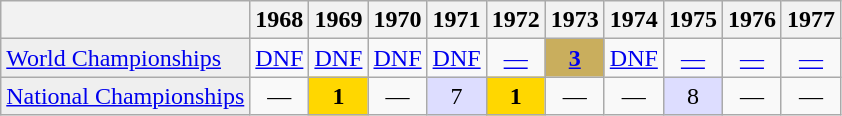<table class="wikitable plainrowheaders">
<tr>
<th scope="col"></th>
<th scope="col">1968</th>
<th scope="col">1969</th>
<th scope="col">1970</th>
<th scope="col">1971</th>
<th scope="col">1972</th>
<th scope="col">1973</th>
<th scope="col">1974</th>
<th scope="col">1975</th>
<th scope="col">1976</th>
<th scope="col">1977</th>
</tr>
<tr style="text-align:center;">
<td style="text-align:left; background:#efefef;"> <a href='#'>World Championships</a></td>
<td><a href='#'>DNF</a></td>
<td><a href='#'>DNF</a></td>
<td><a href='#'>DNF</a></td>
<td><a href='#'>DNF</a></td>
<td><a href='#'>—</a></td>
<td style="text-align:center; background:#C9AE5D;"><a href='#'><strong>3</strong></a></td>
<td><a href='#'>DNF</a></td>
<td><a href='#'>—</a></td>
<td><a href='#'>—</a></td>
<td><a href='#'>—</a></td>
</tr>
<tr style="text-align:center;">
<td style="text-align:left; background:#efefef;"> <a href='#'>National Championships</a></td>
<td>—</td>
<td style="text-align:center; background:gold;"><strong>1</strong></td>
<td>—</td>
<td style="text-align:center; background:#ddf;">7</td>
<td style="text-align:center; background:gold;"><strong>1</strong></td>
<td>—</td>
<td>—</td>
<td style="text-align:center; background:#ddf;">8</td>
<td>—</td>
<td>—</td>
</tr>
</table>
